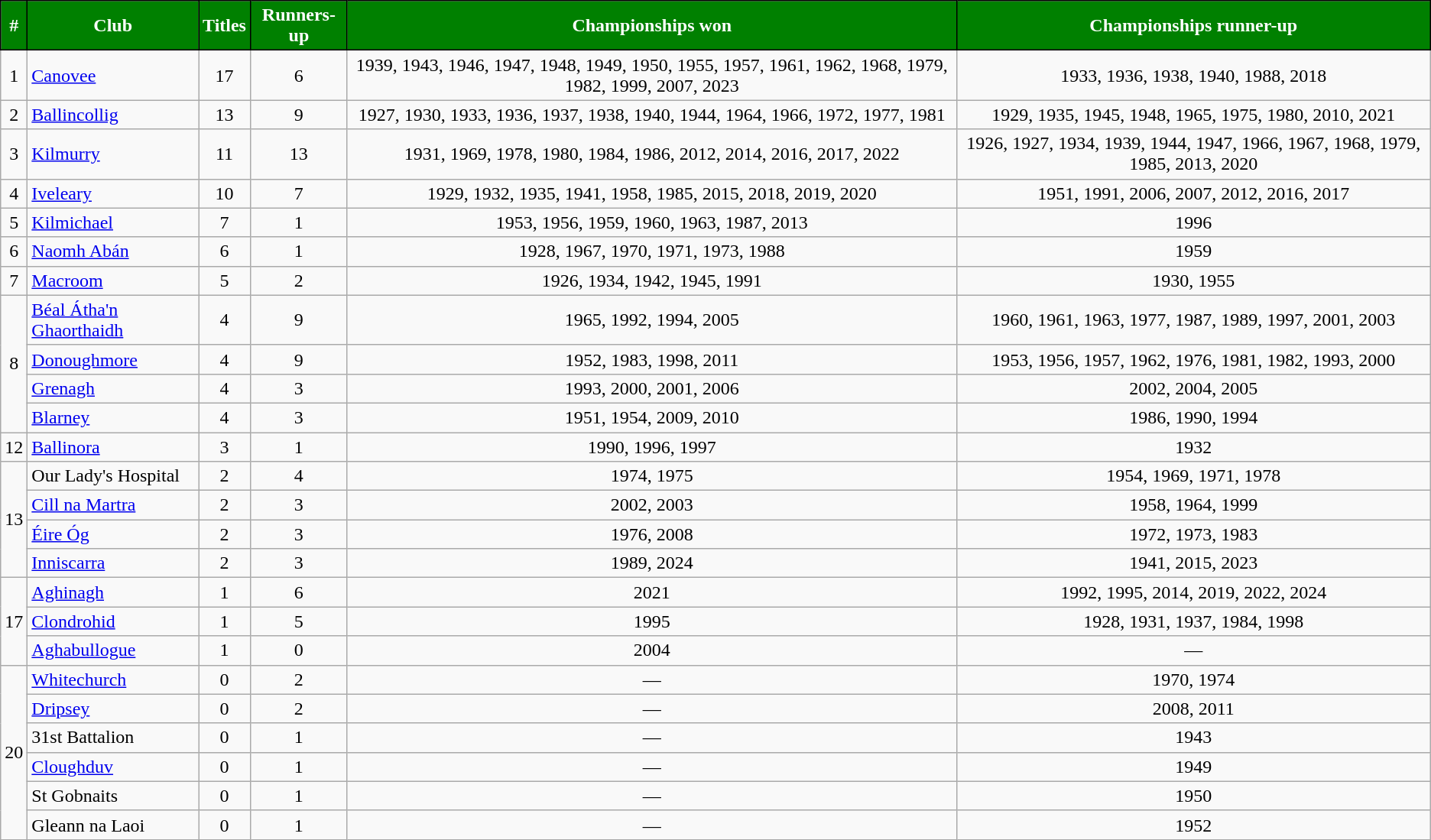<table class="wikitable sortable" style="text-align:center">
<tr>
<th style="background:green;color:white;border:1px solid black">#</th>
<th style="background:green;color:white;border:1px solid black">Club</th>
<th style="background:green;color:white;border:1px solid black">Titles</th>
<th style="background:green;color:white;border:1px solid black">Runners-up</th>
<th style="background:green;color:white;border:1px solid black">Championships won</th>
<th style="background:green;color:white;border:1px solid black">Championships runner-up</th>
</tr>
<tr>
<td>1</td>
<td style="text-align:left"> <a href='#'>Canovee</a></td>
<td>17</td>
<td>6</td>
<td>1939, 1943, 1946, 1947, 1948, 1949, 1950, 1955, 1957, 1961, 1962, 1968, 1979, 1982, 1999, 2007, 2023</td>
<td>1933, 1936, 1938, 1940, 1988, 2018</td>
</tr>
<tr>
<td>2</td>
<td style="text-align:left"> <a href='#'>Ballincollig</a></td>
<td>13</td>
<td>9</td>
<td>1927, 1930, 1933, 1936, 1937, 1938, 1940, 1944, 1964, 1966, 1972, 1977, 1981</td>
<td>1929, 1935, 1945, 1948, 1965, 1975, 1980, 2010, 2021</td>
</tr>
<tr>
<td>3</td>
<td style="text-align:left"> <a href='#'>Kilmurry</a></td>
<td>11</td>
<td>13</td>
<td>1931, 1969, 1978, 1980, 1984, 1986, 2012, 2014, 2016, 2017, 2022</td>
<td>1926, 1927, 1934, 1939, 1944, 1947, 1966, 1967, 1968, 1979, 1985, 2013, 2020</td>
</tr>
<tr>
<td>4</td>
<td style="text-align:left"> <a href='#'>Iveleary</a></td>
<td>10</td>
<td>7</td>
<td>1929, 1932, 1935, 1941, 1958, 1985, 2015, 2018, 2019, 2020</td>
<td>1951, 1991, 2006, 2007, 2012, 2016, 2017</td>
</tr>
<tr>
<td>5</td>
<td style="text-align:left"> <a href='#'>Kilmichael</a></td>
<td>7</td>
<td>1</td>
<td>1953, 1956, 1959, 1960, 1963, 1987, 2013</td>
<td>1996</td>
</tr>
<tr>
<td>6</td>
<td style="text-align:left"> <a href='#'>Naomh Abán</a></td>
<td>6</td>
<td>1</td>
<td>1928, 1967, 1970, 1971, 1973, 1988</td>
<td>1959</td>
</tr>
<tr>
<td>7</td>
<td style="text-align:left"> <a href='#'>Macroom</a></td>
<td>5</td>
<td>2</td>
<td>1926, 1934, 1942, 1945, 1991</td>
<td>1930, 1955</td>
</tr>
<tr>
<td rowspan="4">8</td>
<td style="text-align:left"> <a href='#'>Béal Átha'n Ghaorthaidh</a></td>
<td>4</td>
<td>9</td>
<td>1965, 1992, 1994, 2005</td>
<td>1960, 1961, 1963, 1977, 1987, 1989, 1997, 2001, 2003</td>
</tr>
<tr>
<td style="text-align:left"> <a href='#'>Donoughmore</a></td>
<td>4</td>
<td>9</td>
<td>1952, 1983, 1998, 2011</td>
<td>1953, 1956, 1957, 1962, 1976, 1981, 1982, 1993, 2000</td>
</tr>
<tr>
<td style="text-align:left"> <a href='#'>Grenagh</a></td>
<td>4</td>
<td>3</td>
<td>1993, 2000, 2001, 2006</td>
<td>2002, 2004, 2005</td>
</tr>
<tr>
<td style="text-align:left"> <a href='#'>Blarney</a></td>
<td>4</td>
<td>3</td>
<td>1951, 1954, 2009, 2010</td>
<td>1986, 1990, 1994</td>
</tr>
<tr>
<td>12</td>
<td style="text-align:left"> <a href='#'>Ballinora</a></td>
<td>3</td>
<td>1</td>
<td>1990, 1996, 1997</td>
<td>1932</td>
</tr>
<tr>
<td rowspan="4">13</td>
<td style="text-align:left"> Our Lady's Hospital</td>
<td>2</td>
<td>4</td>
<td>1974, 1975</td>
<td>1954, 1969, 1971, 1978</td>
</tr>
<tr>
<td style="text-align:left"> <a href='#'>Cill na Martra</a></td>
<td>2</td>
<td>3</td>
<td>2002, 2003</td>
<td>1958, 1964, 1999</td>
</tr>
<tr>
<td style="text-align:left"> <a href='#'>Éire Óg</a></td>
<td>2</td>
<td>3</td>
<td>1976, 2008</td>
<td>1972, 1973, 1983</td>
</tr>
<tr>
<td style="text-align:left"> <a href='#'>Inniscarra</a></td>
<td>2</td>
<td>3</td>
<td>1989, 2024</td>
<td>1941, 2015, 2023</td>
</tr>
<tr>
<td rowspan="3">17</td>
<td style="text-align:left"> <a href='#'>Aghinagh</a></td>
<td>1</td>
<td>6</td>
<td>2021</td>
<td>1992, 1995, 2014, 2019, 2022, 2024</td>
</tr>
<tr>
<td style="text-align:left"> <a href='#'>Clondrohid</a></td>
<td>1</td>
<td>5</td>
<td>1995</td>
<td>1928, 1931, 1937, 1984, 1998</td>
</tr>
<tr>
<td style="text-align:left"> <a href='#'>Aghabullogue</a></td>
<td>1</td>
<td>0</td>
<td>2004</td>
<td>—</td>
</tr>
<tr>
<td rowspan="6">20</td>
<td style="text-align:left"> <a href='#'>Whitechurch</a></td>
<td>0</td>
<td>2</td>
<td>—</td>
<td>1970, 1974</td>
</tr>
<tr>
<td style="text-align:left"> <a href='#'>Dripsey</a></td>
<td>0</td>
<td>2</td>
<td>—</td>
<td>2008, 2011</td>
</tr>
<tr>
<td style="text-align:left">31st Battalion</td>
<td>0</td>
<td>1</td>
<td>—</td>
<td>1943</td>
</tr>
<tr>
<td style="text-align:left"> <a href='#'>Cloughduv</a></td>
<td>0</td>
<td>1</td>
<td>—</td>
<td>1949</td>
</tr>
<tr>
<td style="text-align:left">St Gobnaits</td>
<td>0</td>
<td>1</td>
<td>—</td>
<td>1950</td>
</tr>
<tr>
<td style="text-align:left"> Gleann na Laoi</td>
<td>0</td>
<td>1</td>
<td>—</td>
<td>1952</td>
</tr>
</table>
